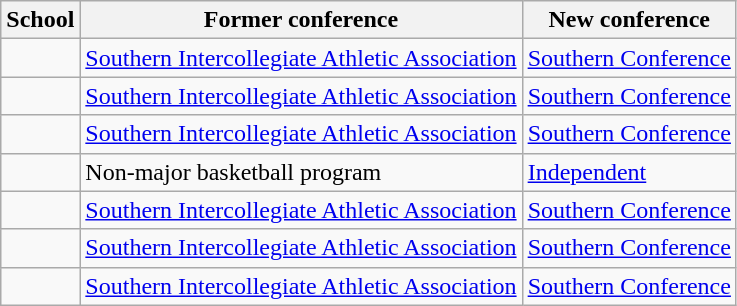<table class="wikitable sortable">
<tr>
<th>School</th>
<th>Former conference</th>
<th>New conference</th>
</tr>
<tr>
<td></td>
<td><a href='#'>Southern Intercollegiate Athletic Association</a></td>
<td><a href='#'>Southern Conference</a></td>
</tr>
<tr>
<td></td>
<td><a href='#'>Southern Intercollegiate Athletic Association</a></td>
<td><a href='#'>Southern Conference</a></td>
</tr>
<tr>
<td></td>
<td><a href='#'>Southern Intercollegiate Athletic Association</a></td>
<td><a href='#'>Southern Conference</a></td>
</tr>
<tr>
<td></td>
<td>Non-major basketball program</td>
<td><a href='#'>Independent</a></td>
</tr>
<tr>
<td></td>
<td><a href='#'>Southern Intercollegiate Athletic Association</a></td>
<td><a href='#'>Southern Conference</a></td>
</tr>
<tr>
<td></td>
<td><a href='#'>Southern Intercollegiate Athletic Association</a></td>
<td><a href='#'>Southern Conference</a></td>
</tr>
<tr>
<td></td>
<td><a href='#'>Southern Intercollegiate Athletic Association</a></td>
<td><a href='#'>Southern Conference</a></td>
</tr>
</table>
